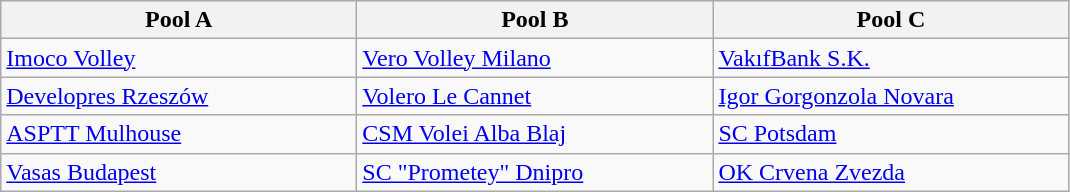<table class="wikitable" style="text-align:left">
<tr>
<th width=230>Pool A</th>
<th width=230>Pool B</th>
<th width=230>Pool C</th>
</tr>
<tr>
<td> <a href='#'>Imoco Volley</a></td>
<td> <a href='#'>Vero Volley Milano</a></td>
<td> <a href='#'>VakıfBank S.K.</a></td>
</tr>
<tr>
<td> <a href='#'>Developres Rzeszów</a></td>
<td> <a href='#'>Volero Le Cannet</a></td>
<td> <a href='#'>Igor Gorgonzola Novara</a></td>
</tr>
<tr>
<td> <a href='#'>ASPTT Mulhouse</a></td>
<td> <a href='#'>CSM Volei Alba Blaj</a></td>
<td> <a href='#'>SC Potsdam</a></td>
</tr>
<tr>
<td> <a href='#'>Vasas Budapest</a></td>
<td> <a href='#'>SC "Prometey" Dnipro</a></td>
<td> <a href='#'>OK Crvena Zvezda</a></td>
</tr>
</table>
